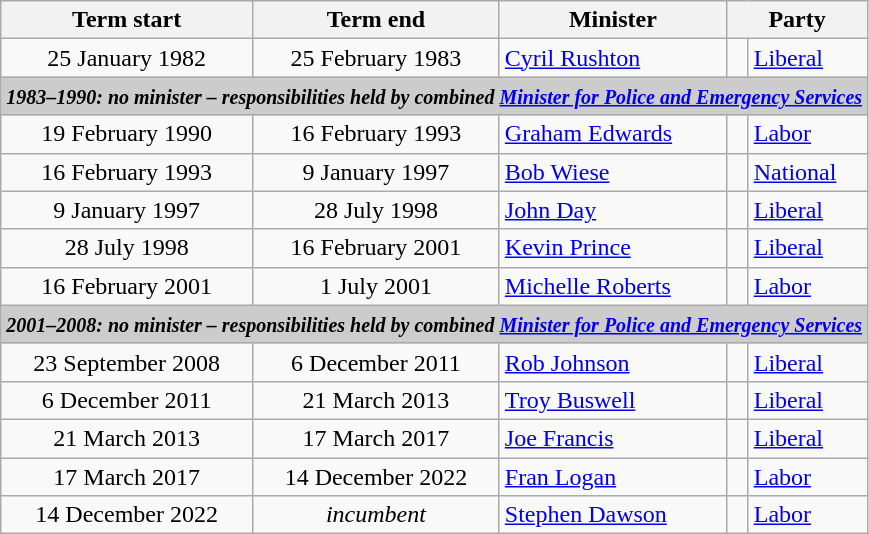<table class="wikitable">
<tr>
<th>Term start</th>
<th>Term end</th>
<th>Minister</th>
<th colspan="2">Party</th>
</tr>
<tr>
<td align=center>25 January 1982</td>
<td align=center>25 February 1983</td>
<td><a href='#'>Cyril Rushton</a></td>
<td> </td>
<td><a href='#'>Liberal</a></td>
</tr>
<tr>
<th colspan=5 style="background: #cccccc;"><small><strong><em>1983–1990: no minister – responsibilities held by combined <a href='#'>Minister for Police and Emergency Services</a></em></strong></small></th>
</tr>
<tr>
<td align=center>19 February 1990</td>
<td align=center>16 February 1993</td>
<td><a href='#'>Graham Edwards</a></td>
<td> </td>
<td><a href='#'>Labor</a></td>
</tr>
<tr>
<td align=center>16 February 1993</td>
<td align=center>9 January 1997</td>
<td><a href='#'>Bob Wiese</a></td>
<td> </td>
<td><a href='#'>National</a></td>
</tr>
<tr>
<td align=center>9 January 1997</td>
<td align=center>28 July 1998</td>
<td><a href='#'>John Day</a></td>
<td> </td>
<td><a href='#'>Liberal</a></td>
</tr>
<tr>
<td align=center>28 July 1998</td>
<td align=center>16 February 2001</td>
<td><a href='#'>Kevin Prince</a></td>
<td> </td>
<td><a href='#'>Liberal</a></td>
</tr>
<tr>
<td align=center>16 February 2001</td>
<td align=center>1 July 2001</td>
<td><a href='#'>Michelle Roberts</a></td>
<td> </td>
<td><a href='#'>Labor</a></td>
</tr>
<tr>
<th colspan=5 style="background: #cccccc;"><small><strong><em>2001–2008: no minister – responsibilities held by combined <a href='#'>Minister for Police and Emergency Services</a></em></strong></small></th>
</tr>
<tr>
<td align=center>23 September 2008</td>
<td align=center>6 December 2011</td>
<td><a href='#'>Rob Johnson</a></td>
<td> </td>
<td><a href='#'>Liberal</a></td>
</tr>
<tr>
<td align=center>6 December 2011</td>
<td align=center>21 March 2013</td>
<td><a href='#'>Troy Buswell</a></td>
<td> </td>
<td><a href='#'>Liberal</a></td>
</tr>
<tr>
<td align=center>21 March 2013</td>
<td align=center>17 March 2017</td>
<td><a href='#'>Joe Francis</a></td>
<td> </td>
<td><a href='#'>Liberal</a></td>
</tr>
<tr>
<td align=center>17 March 2017</td>
<td align=center>14 December 2022</td>
<td><a href='#'>Fran Logan</a></td>
<td> </td>
<td><a href='#'>Labor</a></td>
</tr>
<tr>
<td align=center>14 December 2022</td>
<td align=center><em>incumbent</em></td>
<td><a href='#'>Stephen Dawson</a></td>
<td> </td>
<td><a href='#'>Labor</a></td>
</tr>
</table>
